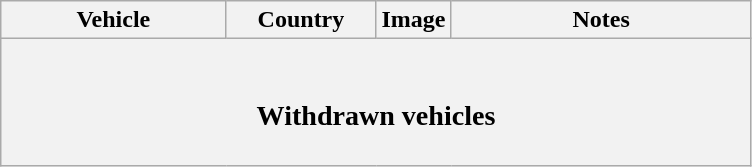<table class="wikitable sortable">
<tr>
<th scope="col" style="width: 30%;">Vehicle</th>
<th scope="col" style="width: 20%;">Country</th>
<th scope="col" style="width: 10%;">Image</th>
<th scope="col" style="width: 40%;">Notes<br>


</th>
</tr>
<tr>
<th colspan=4><br><h3>Withdrawn vehicles</h3>
</th>
</tr>
</table>
